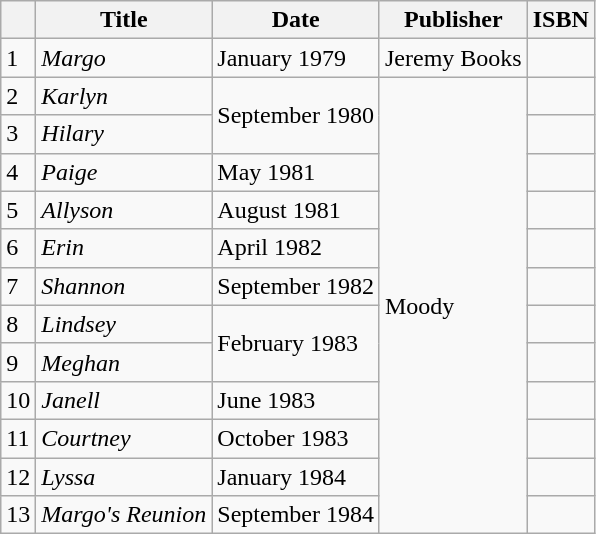<table class="wikitable">
<tr>
<th></th>
<th>Title</th>
<th>Date</th>
<th>Publisher</th>
<th>ISBN</th>
</tr>
<tr>
<td>1</td>
<td><em>Margo</em></td>
<td>January 1979</td>
<td>Jeremy Books</td>
<td></td>
</tr>
<tr>
<td>2</td>
<td><em>Karlyn</em></td>
<td rowspan="2">September 1980</td>
<td rowspan="12">Moody</td>
<td></td>
</tr>
<tr>
<td>3</td>
<td><em>Hilary</em></td>
<td></td>
</tr>
<tr>
<td>4</td>
<td><em>Paige</em></td>
<td>May 1981</td>
<td></td>
</tr>
<tr>
<td>5</td>
<td><em>Allyson</em></td>
<td>August 1981</td>
<td></td>
</tr>
<tr>
<td>6</td>
<td><em>Erin</em></td>
<td>April 1982</td>
<td></td>
</tr>
<tr>
<td>7</td>
<td><em>Shannon</em></td>
<td>September 1982</td>
<td></td>
</tr>
<tr>
<td>8</td>
<td><em>Lindsey</em></td>
<td rowspan="2">February 1983</td>
<td></td>
</tr>
<tr>
<td>9</td>
<td><em>Meghan</em></td>
<td></td>
</tr>
<tr>
<td>10</td>
<td><em>Janell</em></td>
<td>June 1983</td>
<td></td>
</tr>
<tr>
<td>11</td>
<td><em>Courtney</em></td>
<td>October 1983</td>
<td></td>
</tr>
<tr>
<td>12</td>
<td><em>Lyssa</em></td>
<td>January 1984</td>
<td></td>
</tr>
<tr>
<td>13</td>
<td><em>Margo's Reunion</em></td>
<td>September 1984</td>
<td></td>
</tr>
</table>
